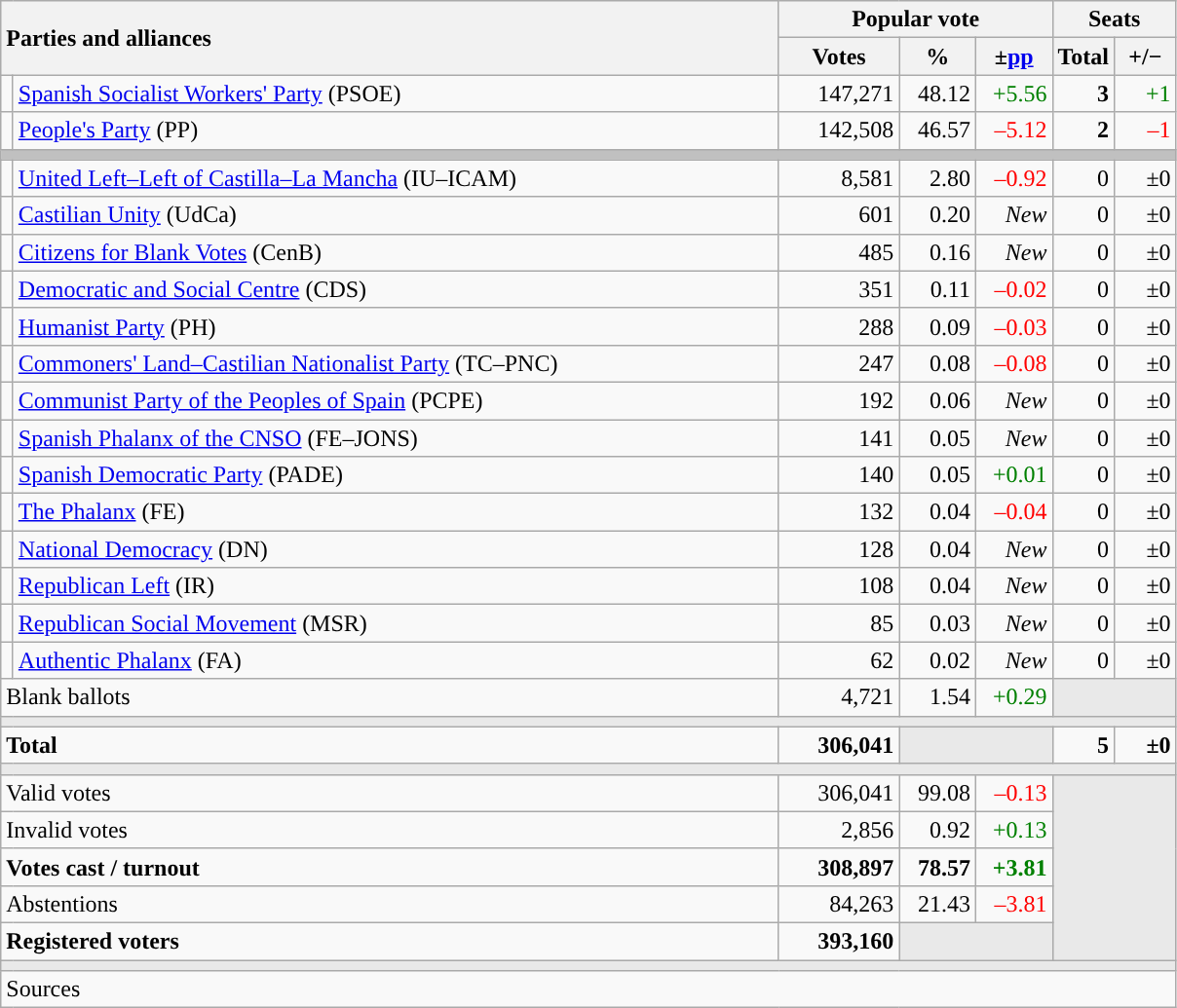<table class="wikitable" style="text-align:right;">
<tr>
<th style="text-align:left;" rowspan="2" colspan="2" width="525">Parties and alliances</th>
<th colspan="3">Popular vote</th>
<th colspan="2">Seats</th>
</tr>
<tr>
<th width="75">Votes</th>
<th width="45">%</th>
<th width="45">±<a href='#'>pp</a></th>
<th width="35">Total</th>
<th width="35">+/−</th>
</tr>
<tr>
<td width="1" style="color:inherit;background:"></td>
<td align="left"><a href='#'>Spanish Socialist Workers' Party</a> (PSOE)</td>
<td>147,271</td>
<td>48.12</td>
<td style="color:green;">+5.56</td>
<td><strong>3</strong></td>
<td style="color:green;">+1</td>
</tr>
<tr>
<td style="color:inherit;background:"></td>
<td align="left"><a href='#'>People's Party</a> (PP)</td>
<td>142,508</td>
<td>46.57</td>
<td style="color:red;">–5.12</td>
<td><strong>2</strong></td>
<td style="color:red;">–1</td>
</tr>
<tr>
<td colspan="7" bgcolor="#C0C0C0"></td>
</tr>
<tr>
<td style="color:inherit;background:"></td>
<td align="left"><a href='#'>United Left–Left of Castilla–La Mancha</a> (IU–ICAM)</td>
<td>8,581</td>
<td>2.80</td>
<td style="color:red;">–0.92</td>
<td>0</td>
<td>±0</td>
</tr>
<tr>
<td style="color:inherit;background:"></td>
<td align="left"><a href='#'>Castilian Unity</a> (UdCa)</td>
<td>601</td>
<td>0.20</td>
<td><em>New</em></td>
<td>0</td>
<td>±0</td>
</tr>
<tr>
<td style="color:inherit;background:"></td>
<td align="left"><a href='#'>Citizens for Blank Votes</a> (CenB)</td>
<td>485</td>
<td>0.16</td>
<td><em>New</em></td>
<td>0</td>
<td>±0</td>
</tr>
<tr>
<td style="color:inherit;background:"></td>
<td align="left"><a href='#'>Democratic and Social Centre</a> (CDS)</td>
<td>351</td>
<td>0.11</td>
<td style="color:red;">–0.02</td>
<td>0</td>
<td>±0</td>
</tr>
<tr>
<td style="color:inherit;background:"></td>
<td align="left"><a href='#'>Humanist Party</a> (PH)</td>
<td>288</td>
<td>0.09</td>
<td style="color:red;">–0.03</td>
<td>0</td>
<td>±0</td>
</tr>
<tr>
<td style="color:inherit;background:"></td>
<td align="left"><a href='#'>Commoners' Land–Castilian Nationalist Party</a> (TC–PNC)</td>
<td>247</td>
<td>0.08</td>
<td style="color:red;">–0.08</td>
<td>0</td>
<td>±0</td>
</tr>
<tr>
<td style="color:inherit;background:"></td>
<td align="left"><a href='#'>Communist Party of the Peoples of Spain</a> (PCPE)</td>
<td>192</td>
<td>0.06</td>
<td><em>New</em></td>
<td>0</td>
<td>±0</td>
</tr>
<tr>
<td style="color:inherit;background:"></td>
<td align="left"><a href='#'>Spanish Phalanx of the CNSO</a> (FE–JONS)</td>
<td>141</td>
<td>0.05</td>
<td><em>New</em></td>
<td>0</td>
<td>±0</td>
</tr>
<tr>
<td style="color:inherit;background:"></td>
<td align="left"><a href='#'>Spanish Democratic Party</a> (PADE)</td>
<td>140</td>
<td>0.05</td>
<td style="color:green;">+0.01</td>
<td>0</td>
<td>±0</td>
</tr>
<tr>
<td style="color:inherit;background:"></td>
<td align="left"><a href='#'>The Phalanx</a> (FE)</td>
<td>132</td>
<td>0.04</td>
<td style="color:red;">–0.04</td>
<td>0</td>
<td>±0</td>
</tr>
<tr>
<td style="color:inherit;background:"></td>
<td align="left"><a href='#'>National Democracy</a> (DN)</td>
<td>128</td>
<td>0.04</td>
<td><em>New</em></td>
<td>0</td>
<td>±0</td>
</tr>
<tr>
<td style="color:inherit;background:"></td>
<td align="left"><a href='#'>Republican Left</a> (IR)</td>
<td>108</td>
<td>0.04</td>
<td><em>New</em></td>
<td>0</td>
<td>±0</td>
</tr>
<tr>
<td style="color:inherit;background:"></td>
<td align="left"><a href='#'>Republican Social Movement</a> (MSR)</td>
<td>85</td>
<td>0.03</td>
<td><em>New</em></td>
<td>0</td>
<td>±0</td>
</tr>
<tr>
<td style="color:inherit;background:"></td>
<td align="left"><a href='#'>Authentic Phalanx</a> (FA)</td>
<td>62</td>
<td>0.02</td>
<td><em>New</em></td>
<td>0</td>
<td>±0</td>
</tr>
<tr>
<td align="left" colspan="2">Blank ballots</td>
<td>4,721</td>
<td>1.54</td>
<td style="color:green;">+0.29</td>
<td bgcolor="#E9E9E9" colspan="2"></td>
</tr>
<tr>
<td colspan="7" bgcolor="#E9E9E9"></td>
</tr>
<tr style="font-weight:bold;">
<td align="left" colspan="2">Total</td>
<td>306,041</td>
<td bgcolor="#E9E9E9" colspan="2"></td>
<td>5</td>
<td>±0</td>
</tr>
<tr>
<td colspan="7" bgcolor="#E9E9E9"></td>
</tr>
<tr>
<td align="left" colspan="2">Valid votes</td>
<td>306,041</td>
<td>99.08</td>
<td style="color:red;">–0.13</td>
<td bgcolor="#E9E9E9" colspan="2" rowspan="5"></td>
</tr>
<tr>
<td align="left" colspan="2">Invalid votes</td>
<td>2,856</td>
<td>0.92</td>
<td style="color:green;">+0.13</td>
</tr>
<tr style="font-weight:bold;">
<td align="left" colspan="2">Votes cast / turnout</td>
<td>308,897</td>
<td>78.57</td>
<td style="color:green;">+3.81</td>
</tr>
<tr>
<td align="left" colspan="2">Abstentions</td>
<td>84,263</td>
<td>21.43</td>
<td style="color:red;">–3.81</td>
</tr>
<tr style="font-weight:bold;">
<td align="left" colspan="2">Registered voters</td>
<td>393,160</td>
<td bgcolor="#E9E9E9" colspan="2"></td>
</tr>
<tr>
<td colspan="7" bgcolor="#E9E9E9"></td>
</tr>
<tr>
<td align="left" colspan="7">Sources</td>
</tr>
</table>
